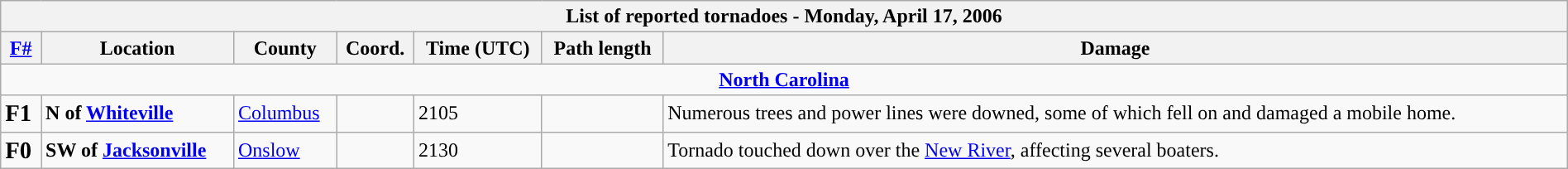<table class="wikitable collapsible" width="100%">
<tr>
<th colspan="7">List of reported tornadoes - Monday, April 17, 2006</th>
</tr>
<tr>
<th><a href='#'>F#</a></th>
<th>Location</th>
<th>County</th>
<th>Coord.</th>
<th>Time (UTC)</th>
<th>Path length</th>
<th>Damage</th>
</tr>
<tr>
<td colspan="7" align=center><strong><a href='#'>North Carolina</a></strong></td>
</tr>
<tr>
<td><big><strong>F1</strong></big></td>
<td><strong>N of <a href='#'>Whiteville</a></strong></td>
<td><a href='#'>Columbus</a></td>
<td></td>
<td>2105</td>
<td></td>
<td>Numerous trees and power lines were downed, some of which fell on and damaged a mobile home.</td>
</tr>
<tr>
<td><big><strong>F0</strong></big></td>
<td><strong>SW of <a href='#'>Jacksonville</a></strong></td>
<td><a href='#'>Onslow</a></td>
<td></td>
<td>2130</td>
<td></td>
<td>Tornado touched down over the <a href='#'>New River</a>, affecting several boaters.</td>
</tr>
</table>
